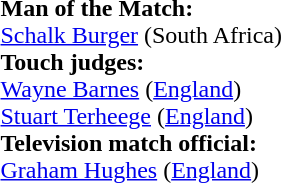<table width=100%>
<tr>
<td><br>

<strong>Man of the Match:</strong>
<br><a href='#'>Schalk Burger</a> (South Africa)<br><strong>Touch judges:</strong>
<br><a href='#'>Wayne Barnes</a> (<a href='#'>England</a>)
<br><a href='#'>Stuart Terheege</a> (<a href='#'>England</a>)
<br><strong>Television match official:</strong>
<br><a href='#'>Graham Hughes</a> (<a href='#'>England</a>)</td>
</tr>
</table>
